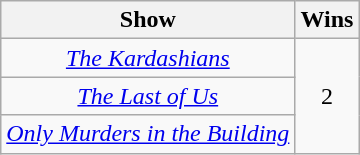<table class="wikitable">
<tr>
<th>Show</th>
<th>Wins</th>
</tr>
<tr style="text-align:center">
<td><em><a href='#'>The Kardashians</a></em></td>
<td rowspan="3">2</td>
</tr>
<tr style="text-align:center">
<td><em><a href='#'>The Last of Us</a></em></td>
</tr>
<tr style="text-align:center">
<td><em><a href='#'>Only Murders in the Building</a></em></td>
</tr>
</table>
